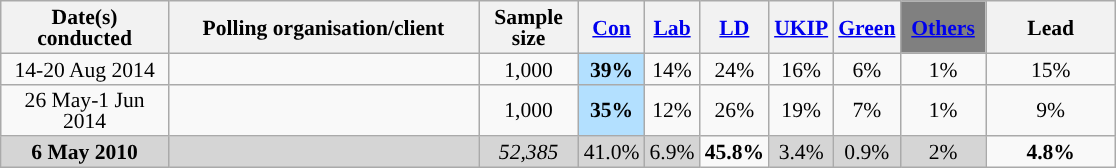<table class="wikitable sortable" style="text-align:center;font-size:90%;line-height:14px">
<tr>
<th ! style="width:105px;">Date(s)<br>conducted</th>
<th style="width:200px;">Polling organisation/client</th>
<th class="unsortable" style="width:60px;">Sample size</th>
<th class="unsortable" style="background:"><a href='#'><span>Con</span></a></th>
<th class="unsortable" style="background:"><a href='#'><span>Lab</span></a></th>
<th class="unsortable" style="background:"><a href='#'><span>LD</span></a></th>
<th class="unsortable" style="background:"><a href='#'><span>UKIP</span></a></th>
<th class="unsortable" style="background:"><a href='#'><span>Green</span></a></th>
<th class="unsortable" style="background:gray; width:50px;"><a href='#'><span>Others</span></a></th>
<th class="unsortable" style="width:80px;">Lead</th>
</tr>
<tr>
<td>14-20 Aug 2014</td>
<td> </td>
<td>1,000</td>
<td style="background:#B3E0FF"><strong>39%</strong></td>
<td>14%</td>
<td>24%</td>
<td>16%</td>
<td>6%</td>
<td>1%</td>
<td style="background:">15%</td>
</tr>
<tr>
<td>26 May-1 Jun 2014</td>
<td> </td>
<td>1,000</td>
<td style="background:#B3E0FF"><strong>35%</strong></td>
<td>12%</td>
<td>26%</td>
<td>19%</td>
<td>7%</td>
<td>1%</td>
<td style="background:">9%</td>
</tr>
<tr>
<td style="background:#D5D5D5"><strong>6 May 2010</strong></td>
<td style="background:#D5D5D5"></td>
<td style="background:#D5D5D5"><em>52,385</em></td>
<td style="background:#D5D5D5">41.0%</td>
<td style="background:#D5D5D5">6.9%</td>
<td style="background:"><strong>45.8%</strong></td>
<td style="background:#D5D5D5">3.4%</td>
<td style="background:#D5D5D5">0.9%</td>
<td style="background:#D5D5D5">2%</td>
<td style="background:"><strong>4.8% </strong></td>
</tr>
</table>
